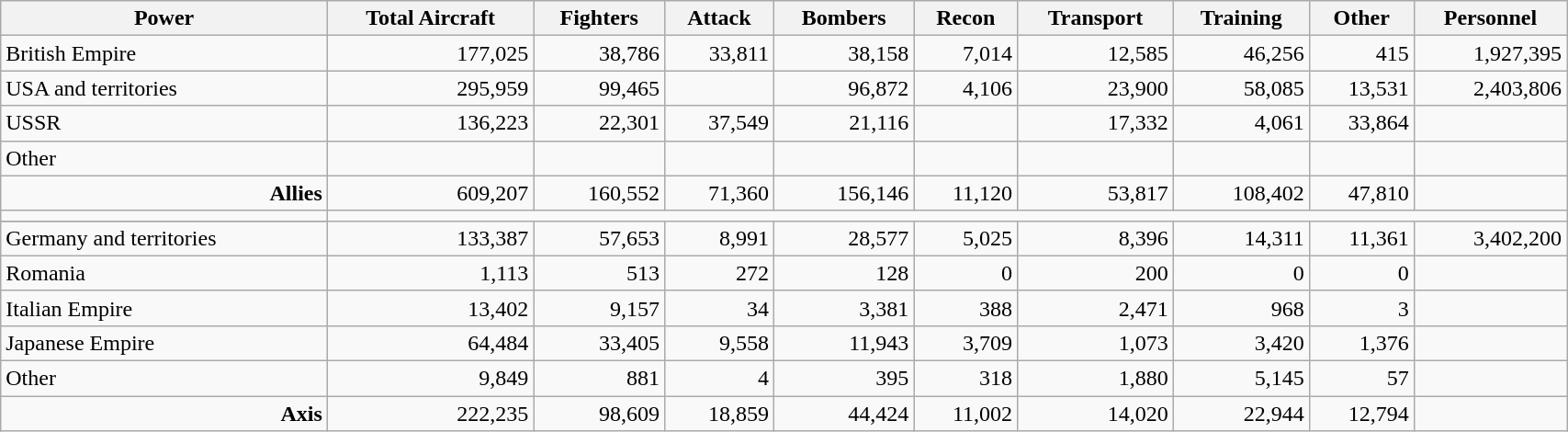<table class="wikitable" width="90%" style="text-align: right; font-size: 100%">
<tr>
<th align="center">Power</th>
<th align="center">Total Aircraft</th>
<th align="center">Fighters</th>
<th align="center">Attack</th>
<th align="center">Bombers</th>
<th align="center">Recon</th>
<th align="center">Transport</th>
<th align="center">Training</th>
<th align="center">Other</th>
<th align="center">Personnel</th>
</tr>
<tr>
<td align="left">British Empire</td>
<td>177,025</td>
<td>38,786</td>
<td>33,811</td>
<td>38,158</td>
<td>7,014</td>
<td>12,585</td>
<td>46,256</td>
<td>415</td>
<td>1,927,395</td>
</tr>
<tr>
<td align="left">USA and territories</td>
<td>295,959</td>
<td>99,465</td>
<td></td>
<td>96,872</td>
<td>4,106</td>
<td>23,900</td>
<td>58,085</td>
<td>13,531</td>
<td>2,403,806</td>
</tr>
<tr>
<td align="left">USSR</td>
<td>136,223</td>
<td>22,301</td>
<td>37,549</td>
<td>21,116</td>
<td></td>
<td>17,332</td>
<td>4,061</td>
<td>33,864</td>
<td></td>
</tr>
<tr>
<td align="left">Other</td>
<td></td>
<td></td>
<td></td>
<td></td>
<td></td>
<td></td>
<td></td>
<td></td>
<td></td>
</tr>
<tr style=>
<td><strong>Allies</strong></td>
<td>609,207</td>
<td>160,552</td>
<td>71,360</td>
<td>156,146</td>
<td>11,120</td>
<td>53,817</td>
<td>108,402</td>
<td>47,810</td>
<td></td>
</tr>
<tr>
<td></td>
</tr>
<tr>
</tr>
<tr>
<td align="left">Germany and territories</td>
<td>133,387</td>
<td>57,653</td>
<td>8,991</td>
<td>28,577</td>
<td>5,025</td>
<td>8,396</td>
<td>14,311</td>
<td>11,361</td>
<td>3,402,200</td>
</tr>
<tr>
<td align="left">Romania</td>
<td>1,113</td>
<td>513</td>
<td>272</td>
<td>128</td>
<td>0</td>
<td>200</td>
<td>0</td>
<td>0</td>
<td></td>
</tr>
<tr>
<td align="left">Italian Empire</td>
<td>13,402</td>
<td>9,157</td>
<td>34</td>
<td>3,381</td>
<td>388</td>
<td>2,471</td>
<td>968</td>
<td>3</td>
<td></td>
</tr>
<tr>
<td align="left">Japanese Empire</td>
<td>64,484</td>
<td>33,405</td>
<td>9,558</td>
<td>11,943</td>
<td>3,709</td>
<td>1,073</td>
<td>3,420</td>
<td>1,376</td>
<td></td>
</tr>
<tr>
<td align="left">Other</td>
<td>9,849</td>
<td>881</td>
<td>4</td>
<td>395</td>
<td>318</td>
<td>1,880</td>
<td>5,145</td>
<td>57</td>
<td></td>
</tr>
<tr>
<td><strong>Axis</strong></td>
<td>222,235</td>
<td>98,609</td>
<td>18,859</td>
<td>44,424</td>
<td>11,002</td>
<td>14,020</td>
<td>22,944</td>
<td>12,794</td>
<td></td>
</tr>
</table>
